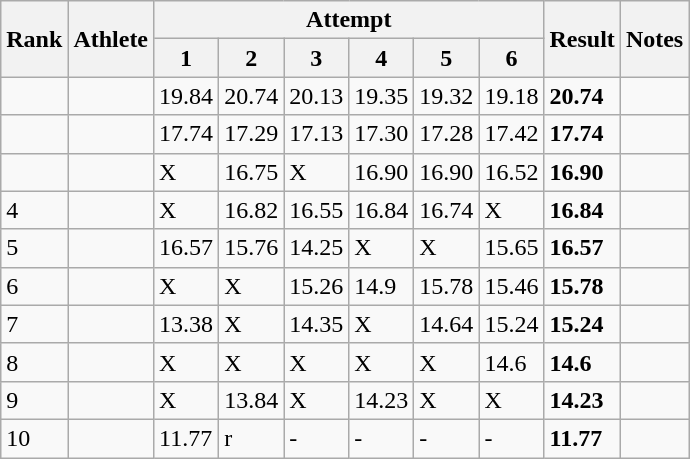<table class='wikitable'>
<tr>
<th rowspan=2>Rank</th>
<th rowspan=2>Athlete</th>
<th colspan=6>Attempt</th>
<th rowspan=2>Result</th>
<th rowspan=2>Notes</th>
</tr>
<tr>
<th>1</th>
<th>2</th>
<th>3</th>
<th>4</th>
<th>5</th>
<th>6</th>
</tr>
<tr>
<td></td>
<td align=left></td>
<td>19.84</td>
<td>20.74</td>
<td>20.13</td>
<td>19.35</td>
<td>19.32</td>
<td>19.18</td>
<td><strong> 20.74 </strong></td>
<td></td>
</tr>
<tr>
<td></td>
<td align=left></td>
<td>17.74</td>
<td>17.29</td>
<td>17.13</td>
<td>17.30</td>
<td>17.28</td>
<td>17.42</td>
<td><strong> 17.74 </strong></td>
<td></td>
</tr>
<tr>
<td></td>
<td align=left></td>
<td>X</td>
<td>16.75</td>
<td>X</td>
<td>16.90</td>
<td>16.90</td>
<td>16.52</td>
<td><strong> 16.90 </strong></td>
<td></td>
</tr>
<tr>
<td>4</td>
<td align=left></td>
<td>X</td>
<td>16.82</td>
<td>16.55</td>
<td>16.84</td>
<td>16.74</td>
<td>X</td>
<td><strong> 16.84 </strong></td>
<td></td>
</tr>
<tr>
<td>5</td>
<td align=left></td>
<td>16.57</td>
<td>15.76</td>
<td>14.25</td>
<td>X</td>
<td>X</td>
<td>15.65</td>
<td><strong> 16.57  </strong></td>
<td></td>
</tr>
<tr>
<td>6</td>
<td align=left></td>
<td>X</td>
<td>X</td>
<td>15.26</td>
<td>14.9</td>
<td>15.78</td>
<td>15.46</td>
<td><strong> 15.78 </strong></td>
<td></td>
</tr>
<tr>
<td>7</td>
<td align=left></td>
<td>13.38</td>
<td>X</td>
<td>14.35</td>
<td>X</td>
<td>14.64</td>
<td>15.24</td>
<td><strong>  15.24 </strong></td>
<td></td>
</tr>
<tr>
<td>8</td>
<td align=left></td>
<td>X</td>
<td>X</td>
<td>X</td>
<td>X</td>
<td>X</td>
<td>14.6</td>
<td><strong> 14.6 </strong></td>
<td></td>
</tr>
<tr>
<td>9</td>
<td align=left></td>
<td>X</td>
<td>13.84</td>
<td>X</td>
<td>14.23</td>
<td>X</td>
<td>X</td>
<td><strong> 14.23  </strong></td>
<td></td>
</tr>
<tr>
<td>10</td>
<td align=left></td>
<td>11.77</td>
<td>r</td>
<td>-</td>
<td>-</td>
<td>-</td>
<td>-</td>
<td><strong> 11.77 </strong></td>
<td></td>
</tr>
</table>
